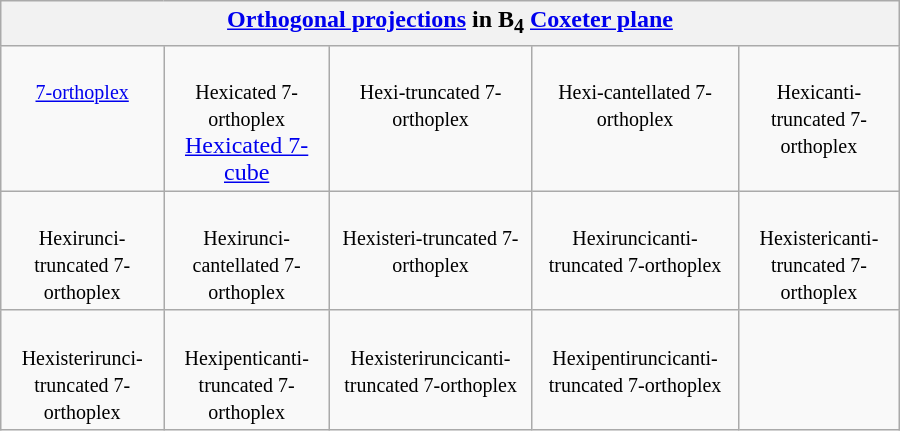<table class=wikitable align=right width=600>
<tr align=center valign=top>
<th colspan=5><a href='#'>Orthogonal projections</a> in B<sub>4</sub> <a href='#'>Coxeter plane</a></th>
</tr>
<tr align=center valign=top>
<td><br><small><a href='#'>7-orthoplex</a></small><br></td>
<td><br><small>Hexicated 7-orthoplex</small><br><a href='#'>Hexicated 7-cube</a><br></td>
<td><br><small>Hexi-truncated 7-orthoplex</small><br></td>
<td><br><small>Hexi-cantellated 7-orthoplex</small><br></td>
<td><br><small>Hexicanti-truncated 7-orthoplex</small><br></td>
</tr>
<tr align=center valign=top>
<td><br><small>Hexirunci-truncated 7-orthoplex</small><br></td>
<td><br><small>Hexirunci-cantellated 7-orthoplex</small><br></td>
<td><br><small>Hexisteri-truncated 7-orthoplex</small><br></td>
<td><br><small>Hexiruncicanti-truncated 7-orthoplex</small><br></td>
<td><br><small>Hexistericanti-truncated 7-orthoplex</small><br></td>
</tr>
<tr align=center valign=top>
<td><br><small>Hexisterirunci-truncated 7-orthoplex</small><br></td>
<td><br><small>Hexipenticanti-truncated 7-orthoplex</small><br></td>
<td><br><small>Hexisteriruncicanti-truncated 7-orthoplex</small><br></td>
<td><br><small>Hexipentiruncicanti-truncated 7-orthoplex</small><br></td>
</tr>
</table>
